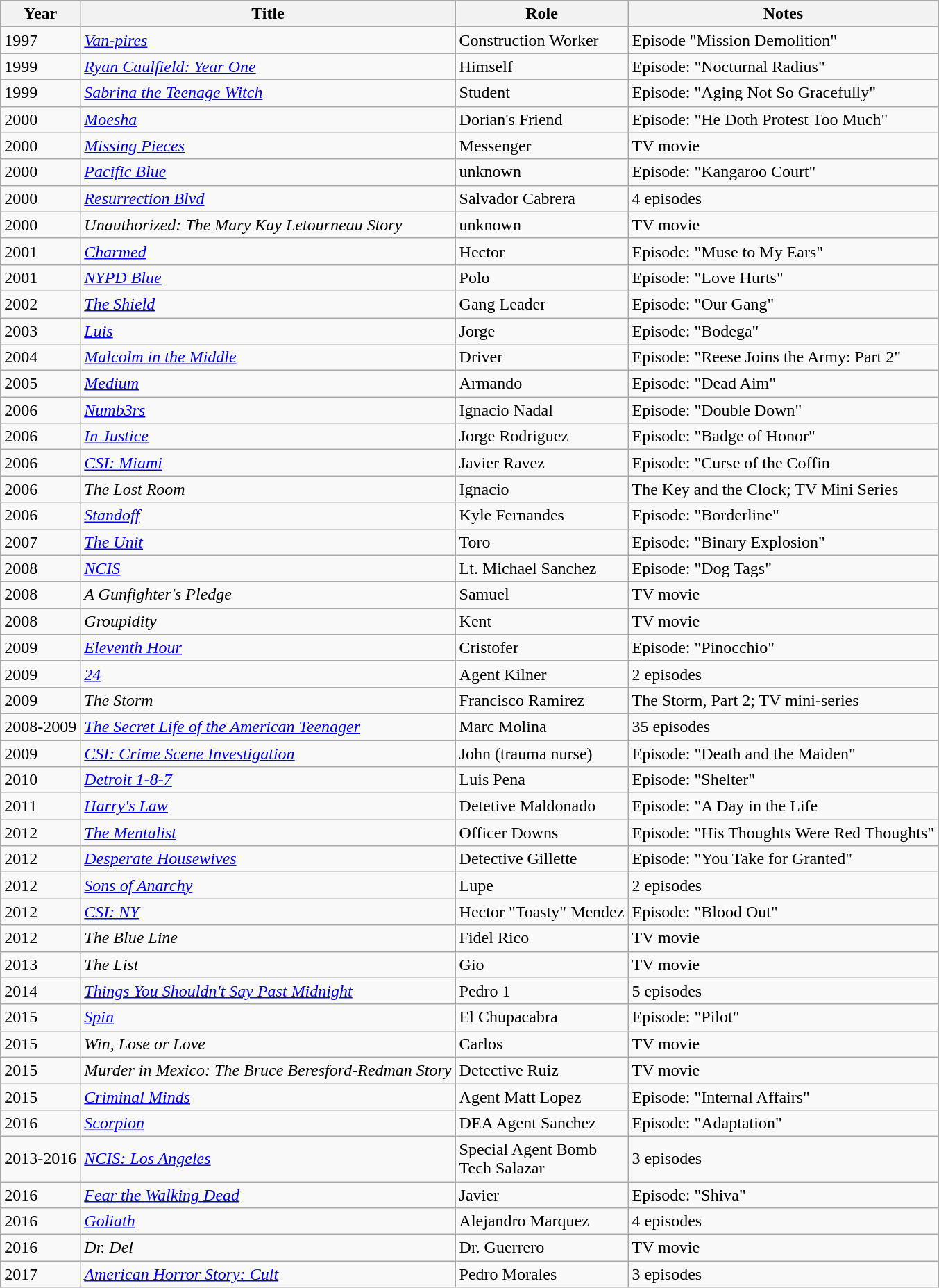<table class="wikitable">
<tr>
<th>Year</th>
<th>Title</th>
<th>Role</th>
<th>Notes</th>
</tr>
<tr>
<td>1997</td>
<td><em><a href='#'>Van-pires</a></em></td>
<td>Construction Worker</td>
<td>Episode "Mission Demolition"</td>
</tr>
<tr>
<td>1999</td>
<td><em><a href='#'>Ryan Caulfield: Year One</a></em></td>
<td>Himself</td>
<td>Episode: "Nocturnal Radius"</td>
</tr>
<tr>
<td>1999</td>
<td><em><a href='#'>Sabrina the Teenage Witch</a></em></td>
<td>Student</td>
<td>Episode: "Aging Not So Gracefully"</td>
</tr>
<tr>
<td>2000</td>
<td><em><a href='#'>Moesha</a></em></td>
<td>Dorian's Friend</td>
<td>Episode: "He Doth Protest Too Much"</td>
</tr>
<tr>
<td>2000</td>
<td><em><a href='#'>Missing Pieces</a></em></td>
<td>Messenger</td>
<td>TV movie</td>
</tr>
<tr>
<td>2000</td>
<td><em><a href='#'>Pacific Blue</a></em></td>
<td>unknown</td>
<td>Episode: "Kangaroo Court"</td>
</tr>
<tr>
<td>2000</td>
<td><em><a href='#'>Resurrection Blvd</a></em></td>
<td>Salvador Cabrera</td>
<td>4 episodes</td>
</tr>
<tr>
<td>2000</td>
<td><em>Unauthorized: The Mary Kay Letourneau Story</em></td>
<td>unknown</td>
<td>TV movie</td>
</tr>
<tr>
<td>2001</td>
<td><em><a href='#'>Charmed</a></em></td>
<td>Hector</td>
<td>Episode: "Muse to My Ears"</td>
</tr>
<tr>
<td>2001</td>
<td><em><a href='#'>NYPD Blue</a></em></td>
<td>Polo</td>
<td>Episode: "Love Hurts"</td>
</tr>
<tr>
<td>2002</td>
<td><em><a href='#'>The Shield</a></em></td>
<td>Gang Leader</td>
<td>Episode: "Our Gang"</td>
</tr>
<tr>
<td>2003</td>
<td><em><a href='#'>Luis</a></em></td>
<td>Jorge</td>
<td>Episode: "Bodega"</td>
</tr>
<tr>
<td>2004</td>
<td><em><a href='#'>Malcolm in the Middle</a></em></td>
<td>Driver</td>
<td>Episode: "Reese Joins the Army: Part 2"</td>
</tr>
<tr>
<td>2005</td>
<td><em><a href='#'>Medium</a></em></td>
<td>Armando</td>
<td>Episode: "Dead Aim"</td>
</tr>
<tr>
<td>2006</td>
<td><em><a href='#'>Numb3rs</a></em></td>
<td>Ignacio Nadal</td>
<td>Episode: "Double Down"</td>
</tr>
<tr>
<td>2006</td>
<td><em><a href='#'>In Justice</a></em></td>
<td>Jorge Rodriguez</td>
<td>Episode: "Badge of Honor"</td>
</tr>
<tr>
<td>2006</td>
<td><em><a href='#'>CSI: Miami</a></em></td>
<td>Javier Ravez</td>
<td>Episode: "Curse of the Coffin</td>
</tr>
<tr>
<td>2006</td>
<td><em>The Lost Room</em></td>
<td>Ignacio</td>
<td>The Key and the Clock; TV Mini Series</td>
</tr>
<tr>
<td>2006</td>
<td><em><a href='#'>Standoff</a></em></td>
<td>Kyle Fernandes</td>
<td>Episode: "Borderline"</td>
</tr>
<tr>
<td>2007</td>
<td><em><a href='#'>The Unit</a></em></td>
<td>Toro</td>
<td>Episode: "Binary Explosion"</td>
</tr>
<tr>
<td>2008</td>
<td><em><a href='#'>NCIS</a></em></td>
<td>Lt. Michael Sanchez</td>
<td>Episode: "Dog Tags"</td>
</tr>
<tr>
<td>2008</td>
<td><em>A Gunfighter's Pledge</em></td>
<td>Samuel</td>
<td>TV movie</td>
</tr>
<tr>
<td>2008</td>
<td><em>Groupidity</em></td>
<td>Kent</td>
<td>TV movie</td>
</tr>
<tr>
<td>2009</td>
<td><em><a href='#'>Eleventh Hour</a></em></td>
<td>Cristofer</td>
<td>Episode: "Pinocchio"</td>
</tr>
<tr>
<td>2009</td>
<td><em><a href='#'>24</a></em></td>
<td>Agent Kilner</td>
<td>2 episodes</td>
</tr>
<tr>
<td>2009</td>
<td><em>The Storm</em></td>
<td>Francisco Ramirez</td>
<td>The Storm, Part 2; TV mini-series</td>
</tr>
<tr>
<td>2008-2009</td>
<td><em><a href='#'>The Secret Life of the American Teenager</a></em></td>
<td>Marc Molina</td>
<td>35 episodes</td>
</tr>
<tr>
<td>2009</td>
<td><em><a href='#'>CSI: Crime Scene Investigation</a></em></td>
<td>John (trauma nurse)</td>
<td>Episode: "Death and the Maiden"</td>
</tr>
<tr>
<td>2010</td>
<td><em><a href='#'>Detroit 1-8-7</a></em></td>
<td>Luis Pena</td>
<td>Episode: "Shelter"</td>
</tr>
<tr>
<td>2011</td>
<td><em><a href='#'>Harry's Law</a></em></td>
<td>Detetive Maldonado</td>
<td>Episode: "A Day in the Life</td>
</tr>
<tr>
<td>2012</td>
<td><em><a href='#'>The Mentalist</a></em></td>
<td>Officer Downs</td>
<td>Episode: "His Thoughts Were Red Thoughts"</td>
</tr>
<tr>
<td>2012</td>
<td><em><a href='#'>Desperate Housewives</a></em></td>
<td>Detective Gillette</td>
<td>Episode: "You Take for Granted"</td>
</tr>
<tr>
<td>2012</td>
<td><em><a href='#'>Sons of Anarchy</a></em></td>
<td>Lupe</td>
<td>2 episodes</td>
</tr>
<tr>
<td>2012</td>
<td><em><a href='#'>CSI: NY</a></em></td>
<td>Hector "Toasty" Mendez</td>
<td>Episode: "Blood Out"</td>
</tr>
<tr>
<td>2012</td>
<td><em>The Blue Line</em></td>
<td>Fidel Rico</td>
<td>TV movie</td>
</tr>
<tr>
<td>2013</td>
<td><em>The List</em></td>
<td>Gio</td>
<td>TV movie</td>
</tr>
<tr>
<td>2014</td>
<td><em><a href='#'>Things You Shouldn't Say Past Midnight</a></em></td>
<td>Pedro 1</td>
<td>5 episodes</td>
</tr>
<tr>
<td>2015</td>
<td><em><a href='#'>Spin</a></em></td>
<td>El Chupacabra</td>
<td>Episode: "Pilot"</td>
</tr>
<tr>
<td>2015</td>
<td><em>Win, Lose or Love</em></td>
<td>Carlos</td>
<td>TV movie</td>
</tr>
<tr>
<td>2015</td>
<td><em>Murder in Mexico: The Bruce Beresford-Redman Story</em></td>
<td>Detective Ruiz</td>
<td>TV movie</td>
</tr>
<tr>
<td>2015</td>
<td><em><a href='#'>Criminal Minds</a></em></td>
<td>Agent Matt Lopez</td>
<td>Episode: "Internal Affairs"</td>
</tr>
<tr>
<td>2016</td>
<td><em><a href='#'>Scorpion</a></em></td>
<td>DEA Agent Sanchez</td>
<td>Episode: "Adaptation"</td>
</tr>
<tr>
<td>2013-2016</td>
<td><em><a href='#'>NCIS: Los Angeles</a></em></td>
<td>Special Agent Bomb<br>Tech Salazar</td>
<td>3 episodes</td>
</tr>
<tr>
<td>2016</td>
<td><em><a href='#'>Fear the Walking Dead</a></em></td>
<td>Javier</td>
<td>Episode: "Shiva"</td>
</tr>
<tr>
<td>2016</td>
<td><em><a href='#'>Goliath</a></em></td>
<td>Alejandro Marquez</td>
<td>4 episodes</td>
</tr>
<tr>
<td>2016</td>
<td><em>Dr. Del</em></td>
<td>Dr. Guerrero</td>
<td>TV movie</td>
</tr>
<tr>
<td>2017</td>
<td><em><a href='#'>American Horror Story: Cult</a></em></td>
<td>Pedro Morales</td>
<td>3 episodes</td>
</tr>
</table>
